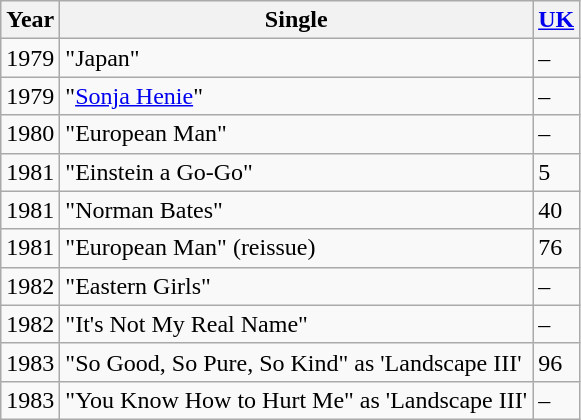<table class="wikitable">
<tr>
<th>Year</th>
<th>Single</th>
<th><a href='#'>UK</a></th>
</tr>
<tr>
<td>1979</td>
<td>"Japan"</td>
<td>–</td>
</tr>
<tr>
<td>1979</td>
<td>"<a href='#'>Sonja Henie</a>"</td>
<td>–</td>
</tr>
<tr>
<td>1980</td>
<td>"European Man"</td>
<td>–</td>
</tr>
<tr>
<td>1981</td>
<td>"Einstein a Go-Go"</td>
<td>5</td>
</tr>
<tr>
<td>1981</td>
<td>"Norman Bates"</td>
<td>40</td>
</tr>
<tr>
<td>1981</td>
<td>"European Man" (reissue)</td>
<td>76</td>
</tr>
<tr>
<td>1982</td>
<td>"Eastern Girls"</td>
<td>–</td>
</tr>
<tr>
<td>1982</td>
<td>"It's Not My Real Name"</td>
<td>–</td>
</tr>
<tr>
<td>1983</td>
<td>"So Good, So Pure, So Kind" as 'Landscape III'</td>
<td>96</td>
</tr>
<tr>
<td>1983</td>
<td>"You Know How to Hurt Me" as 'Landscape III'</td>
<td>–</td>
</tr>
</table>
